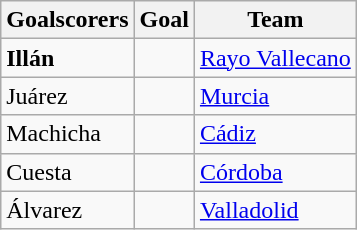<table class="wikitable">
<tr>
<th>Goalscorers</th>
<th>Goal</th>
<th>Team</th>
</tr>
<tr>
<td> <strong>Illán</strong></td>
<td></td>
<td><a href='#'>Rayo Vallecano</a></td>
</tr>
<tr>
<td> Juárez</td>
<td></td>
<td><a href='#'>Murcia</a></td>
</tr>
<tr>
<td> Machicha</td>
<td></td>
<td><a href='#'>Cádiz</a></td>
</tr>
<tr>
<td> Cuesta</td>
<td></td>
<td><a href='#'>Córdoba</a></td>
</tr>
<tr>
<td> Álvarez</td>
<td></td>
<td><a href='#'>Valladolid</a></td>
</tr>
</table>
